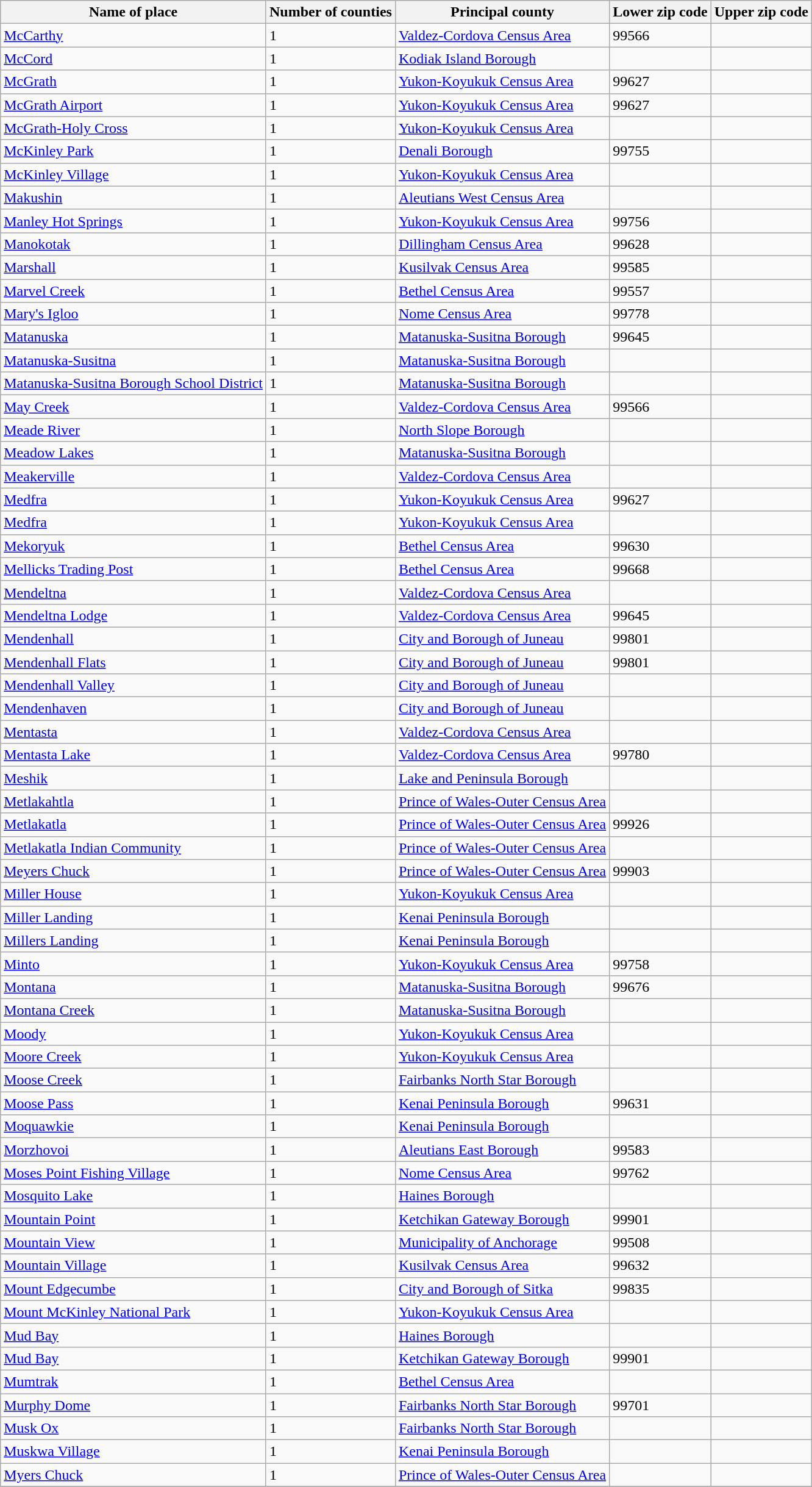<table class="wikitable">
<tr>
<th>Name of place</th>
<th>Number of counties</th>
<th>Principal county</th>
<th>Lower zip code</th>
<th>Upper zip code</th>
</tr>
<tr --->
<td><a href='#'>McCarthy</a></td>
<td>1</td>
<td><a href='#'>Valdez-Cordova Census Area</a></td>
<td>99566</td>
<td> </td>
</tr>
<tr --->
<td><a href='#'>McCord</a></td>
<td>1</td>
<td><a href='#'>Kodiak Island Borough</a></td>
<td> </td>
<td> </td>
</tr>
<tr --->
<td><a href='#'>McGrath</a></td>
<td>1</td>
<td><a href='#'>Yukon-Koyukuk Census Area</a></td>
<td>99627</td>
<td> </td>
</tr>
<tr --->
<td><a href='#'>McGrath Airport</a></td>
<td>1</td>
<td><a href='#'>Yukon-Koyukuk Census Area</a></td>
<td>99627</td>
<td> </td>
</tr>
<tr --->
<td><a href='#'>McGrath-Holy Cross</a></td>
<td>1</td>
<td><a href='#'>Yukon-Koyukuk Census Area</a></td>
<td> </td>
<td> </td>
</tr>
<tr --->
<td><a href='#'>McKinley Park</a></td>
<td>1</td>
<td><a href='#'>Denali Borough</a></td>
<td>99755</td>
<td> </td>
</tr>
<tr --->
<td><a href='#'>McKinley Village</a></td>
<td>1</td>
<td><a href='#'>Yukon-Koyukuk Census Area</a></td>
<td> </td>
<td> </td>
</tr>
<tr --->
<td><a href='#'>Makushin</a></td>
<td>1</td>
<td><a href='#'>Aleutians West Census Area</a></td>
<td> </td>
<td> </td>
</tr>
<tr --->
<td><a href='#'>Manley Hot Springs</a></td>
<td>1</td>
<td><a href='#'>Yukon-Koyukuk Census Area</a></td>
<td>99756</td>
<td> </td>
</tr>
<tr --->
<td><a href='#'>Manokotak</a></td>
<td>1</td>
<td><a href='#'>Dillingham Census Area</a></td>
<td>99628</td>
<td> </td>
</tr>
<tr --->
<td><a href='#'>Marshall</a></td>
<td>1</td>
<td><a href='#'>Kusilvak Census Area</a></td>
<td>99585</td>
<td> </td>
</tr>
<tr --->
<td><a href='#'>Marvel Creek</a></td>
<td>1</td>
<td><a href='#'>Bethel Census Area</a></td>
<td>99557</td>
<td> </td>
</tr>
<tr --->
<td><a href='#'>Mary's Igloo</a></td>
<td>1</td>
<td><a href='#'>Nome Census Area</a></td>
<td>99778</td>
<td> </td>
</tr>
<tr --->
<td><a href='#'>Matanuska</a></td>
<td>1</td>
<td><a href='#'>Matanuska-Susitna Borough</a></td>
<td>99645</td>
<td> </td>
</tr>
<tr --->
<td><a href='#'>Matanuska-Susitna</a></td>
<td>1</td>
<td><a href='#'>Matanuska-Susitna Borough</a></td>
<td> </td>
<td> </td>
</tr>
<tr --->
<td><a href='#'>Matanuska-Susitna Borough School District</a></td>
<td>1</td>
<td><a href='#'>Matanuska-Susitna Borough</a></td>
<td> </td>
<td> </td>
</tr>
<tr --->
<td><a href='#'>May Creek</a></td>
<td>1</td>
<td><a href='#'>Valdez-Cordova Census Area</a></td>
<td>99566</td>
<td> </td>
</tr>
<tr --->
<td><a href='#'>Meade River</a></td>
<td>1</td>
<td><a href='#'>North Slope Borough</a></td>
<td> </td>
<td> </td>
</tr>
<tr --->
<td><a href='#'>Meadow Lakes</a></td>
<td>1</td>
<td><a href='#'>Matanuska-Susitna Borough</a></td>
<td> </td>
<td> </td>
</tr>
<tr --->
<td><a href='#'>Meakerville</a></td>
<td>1</td>
<td><a href='#'>Valdez-Cordova Census Area</a></td>
<td> </td>
<td> </td>
</tr>
<tr --->
<td><a href='#'>Medfra</a></td>
<td>1</td>
<td><a href='#'>Yukon-Koyukuk Census Area</a></td>
<td>99627</td>
<td> </td>
</tr>
<tr --->
<td><a href='#'>Medfra</a></td>
<td>1</td>
<td><a href='#'>Yukon-Koyukuk Census Area</a></td>
<td> </td>
<td> </td>
</tr>
<tr --->
<td><a href='#'>Mekoryuk</a></td>
<td>1</td>
<td><a href='#'>Bethel Census Area</a></td>
<td>99630</td>
<td> </td>
</tr>
<tr --->
<td><a href='#'>Mellicks Trading Post</a></td>
<td>1</td>
<td><a href='#'>Bethel Census Area</a></td>
<td>99668</td>
<td> </td>
</tr>
<tr --->
<td><a href='#'>Mendeltna</a></td>
<td>1</td>
<td><a href='#'>Valdez-Cordova Census Area</a></td>
<td> </td>
<td> </td>
</tr>
<tr --->
<td><a href='#'>Mendeltna Lodge</a></td>
<td>1</td>
<td><a href='#'>Valdez-Cordova Census Area</a></td>
<td>99645</td>
<td> </td>
</tr>
<tr --->
<td><a href='#'>Mendenhall</a></td>
<td>1</td>
<td><a href='#'>City and Borough of Juneau</a></td>
<td>99801</td>
<td> </td>
</tr>
<tr --->
<td><a href='#'>Mendenhall Flats</a></td>
<td>1</td>
<td><a href='#'>City and Borough of Juneau</a></td>
<td>99801</td>
<td> </td>
</tr>
<tr --->
<td><a href='#'>Mendenhall Valley</a></td>
<td>1</td>
<td><a href='#'>City and Borough of Juneau</a></td>
<td> </td>
<td> </td>
</tr>
<tr --->
<td><a href='#'>Mendenhaven</a></td>
<td>1</td>
<td><a href='#'>City and Borough of Juneau</a></td>
<td> </td>
<td> </td>
</tr>
<tr --->
<td><a href='#'>Mentasta</a></td>
<td>1</td>
<td><a href='#'>Valdez-Cordova Census Area</a></td>
<td> </td>
<td> </td>
</tr>
<tr --->
<td><a href='#'>Mentasta Lake</a></td>
<td>1</td>
<td><a href='#'>Valdez-Cordova Census Area</a></td>
<td>99780</td>
<td> </td>
</tr>
<tr --->
<td><a href='#'>Meshik</a></td>
<td>1</td>
<td><a href='#'>Lake and Peninsula Borough</a></td>
<td> </td>
<td> </td>
</tr>
<tr --->
<td><a href='#'>Metlakahtla</a></td>
<td>1</td>
<td><a href='#'>Prince of Wales-Outer Census Area</a></td>
<td> </td>
<td> </td>
</tr>
<tr --->
<td><a href='#'>Metlakatla</a></td>
<td>1</td>
<td><a href='#'>Prince of Wales-Outer Census Area</a></td>
<td>99926</td>
<td> </td>
</tr>
<tr --->
<td><a href='#'>Metlakatla Indian Community</a></td>
<td>1</td>
<td><a href='#'>Prince of Wales-Outer Census Area</a></td>
<td> </td>
<td> </td>
</tr>
<tr --->
<td><a href='#'>Meyers Chuck</a></td>
<td>1</td>
<td><a href='#'>Prince of Wales-Outer Census Area</a></td>
<td>99903</td>
<td> </td>
</tr>
<tr --->
<td><a href='#'>Miller House</a></td>
<td>1</td>
<td><a href='#'>Yukon-Koyukuk Census Area</a></td>
<td> </td>
<td> </td>
</tr>
<tr --->
<td><a href='#'>Miller Landing</a></td>
<td>1</td>
<td><a href='#'>Kenai Peninsula Borough</a></td>
<td> </td>
<td> </td>
</tr>
<tr --->
<td><a href='#'>Millers Landing</a></td>
<td>1</td>
<td><a href='#'>Kenai Peninsula Borough</a></td>
<td> </td>
<td> </td>
</tr>
<tr --->
<td><a href='#'>Minto</a></td>
<td>1</td>
<td><a href='#'>Yukon-Koyukuk Census Area</a></td>
<td>99758</td>
<td> </td>
</tr>
<tr --->
<td><a href='#'>Montana</a></td>
<td>1</td>
<td><a href='#'>Matanuska-Susitna Borough</a></td>
<td>99676</td>
<td> </td>
</tr>
<tr --->
<td><a href='#'>Montana Creek</a></td>
<td>1</td>
<td><a href='#'>Matanuska-Susitna Borough</a></td>
<td> </td>
<td> </td>
</tr>
<tr --->
<td><a href='#'>Moody</a></td>
<td>1</td>
<td><a href='#'>Yukon-Koyukuk Census Area</a></td>
<td> </td>
<td> </td>
</tr>
<tr --->
<td><a href='#'>Moore Creek</a></td>
<td>1</td>
<td><a href='#'>Yukon-Koyukuk Census Area</a></td>
<td> </td>
<td> </td>
</tr>
<tr --->
<td><a href='#'>Moose Creek</a></td>
<td>1</td>
<td><a href='#'>Fairbanks North Star Borough</a></td>
<td> </td>
<td> </td>
</tr>
<tr --->
<td><a href='#'>Moose Pass</a></td>
<td>1</td>
<td><a href='#'>Kenai Peninsula Borough</a></td>
<td>99631</td>
<td> </td>
</tr>
<tr --->
<td><a href='#'>Moquawkie</a></td>
<td>1</td>
<td><a href='#'>Kenai Peninsula Borough</a></td>
<td> </td>
<td> </td>
</tr>
<tr --->
<td><a href='#'>Morzhovoi</a></td>
<td>1</td>
<td><a href='#'>Aleutians East Borough</a></td>
<td>99583</td>
<td> </td>
</tr>
<tr --->
<td><a href='#'>Moses Point Fishing Village</a></td>
<td>1</td>
<td><a href='#'>Nome Census Area</a></td>
<td>99762</td>
<td> </td>
</tr>
<tr --->
<td><a href='#'>Mosquito Lake</a></td>
<td>1</td>
<td><a href='#'>Haines Borough</a></td>
<td> </td>
<td> </td>
</tr>
<tr --->
<td><a href='#'>Mountain Point</a></td>
<td>1</td>
<td><a href='#'>Ketchikan Gateway Borough</a></td>
<td>99901</td>
<td> </td>
</tr>
<tr --->
<td><a href='#'>Mountain View</a></td>
<td>1</td>
<td><a href='#'>Municipality of Anchorage</a></td>
<td>99508</td>
<td> </td>
</tr>
<tr --->
<td><a href='#'>Mountain Village</a></td>
<td>1</td>
<td><a href='#'>Kusilvak Census Area</a></td>
<td>99632</td>
<td> </td>
</tr>
<tr --->
<td><a href='#'>Mount Edgecumbe</a></td>
<td>1</td>
<td><a href='#'>City and Borough of Sitka</a></td>
<td>99835</td>
<td> </td>
</tr>
<tr --->
<td><a href='#'>Mount McKinley National Park</a></td>
<td>1</td>
<td><a href='#'>Yukon-Koyukuk Census Area</a></td>
<td> </td>
<td> </td>
</tr>
<tr --->
<td><a href='#'>Mud Bay</a></td>
<td>1</td>
<td><a href='#'>Haines Borough</a></td>
<td> </td>
<td> </td>
</tr>
<tr --->
<td><a href='#'>Mud Bay</a></td>
<td>1</td>
<td><a href='#'>Ketchikan Gateway Borough</a></td>
<td>99901</td>
<td> </td>
</tr>
<tr --->
<td><a href='#'>Mumtrak</a></td>
<td>1</td>
<td><a href='#'>Bethel Census Area</a></td>
<td> </td>
<td> </td>
</tr>
<tr --->
<td><a href='#'>Murphy Dome</a></td>
<td>1</td>
<td><a href='#'>Fairbanks North Star Borough</a></td>
<td>99701</td>
<td> </td>
</tr>
<tr --->
<td><a href='#'>Musk Ox</a></td>
<td>1</td>
<td><a href='#'>Fairbanks North Star Borough</a></td>
<td> </td>
<td> </td>
</tr>
<tr --->
<td><a href='#'>Muskwa Village</a></td>
<td>1</td>
<td><a href='#'>Kenai Peninsula Borough</a></td>
<td> </td>
<td> </td>
</tr>
<tr --->
<td><a href='#'>Myers Chuck</a></td>
<td>1</td>
<td><a href='#'>Prince of Wales-Outer Census Area</a></td>
<td> </td>
<td> </td>
</tr>
<tr --->
</tr>
</table>
